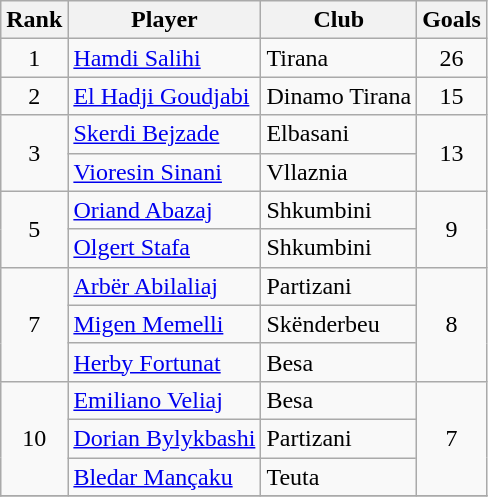<table class="wikitable" style="text-align:center">
<tr>
<th>Rank</th>
<th>Player</th>
<th>Club</th>
<th>Goals</th>
</tr>
<tr>
<td>1</td>
<td align=left> <a href='#'>Hamdi Salihi</a></td>
<td align=left>Tirana</td>
<td>26</td>
</tr>
<tr>
<td>2</td>
<td align=left> <a href='#'>El Hadji Goudjabi</a></td>
<td align=left>Dinamo Tirana</td>
<td>15</td>
</tr>
<tr>
<td rowspan=2>3</td>
<td align=left> <a href='#'>Skerdi Bejzade</a></td>
<td align=left>Elbasani</td>
<td rowspan=2>13</td>
</tr>
<tr>
<td align=left> <a href='#'>Vioresin Sinani</a></td>
<td align=left>Vllaznia</td>
</tr>
<tr>
<td rowspan=2>5</td>
<td align=left> <a href='#'>Oriand Abazaj</a></td>
<td align=left>Shkumbini</td>
<td rowspan=2>9</td>
</tr>
<tr>
<td align=left> <a href='#'>Olgert Stafa</a></td>
<td align=left>Shkumbini</td>
</tr>
<tr>
<td rowspan=3>7</td>
<td align=left> <a href='#'>Arbër Abilaliaj</a></td>
<td align=left>Partizani</td>
<td rowspan=3>8</td>
</tr>
<tr>
<td align=left> <a href='#'>Migen Memelli</a></td>
<td align=left>Skënderbeu</td>
</tr>
<tr>
<td align=left> <a href='#'>Herby Fortunat</a></td>
<td align=left>Besa</td>
</tr>
<tr>
<td rowspan=3>10</td>
<td align=left> <a href='#'>Emiliano Veliaj</a></td>
<td align=left>Besa</td>
<td rowspan=3>7</td>
</tr>
<tr>
<td align=left> <a href='#'>Dorian Bylykbashi</a></td>
<td align=left>Partizani</td>
</tr>
<tr>
<td align=left> <a href='#'>Bledar Mançaku</a></td>
<td align=left>Teuta</td>
</tr>
<tr>
</tr>
</table>
